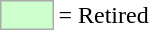<table style="margin: 0.75em 0 0 0.5em;">
<tr>
<td style="background-color:#cfc; border:1px solid #aaaaaa; width:2em;" align=center></td>
<td>= Retired</td>
</tr>
</table>
